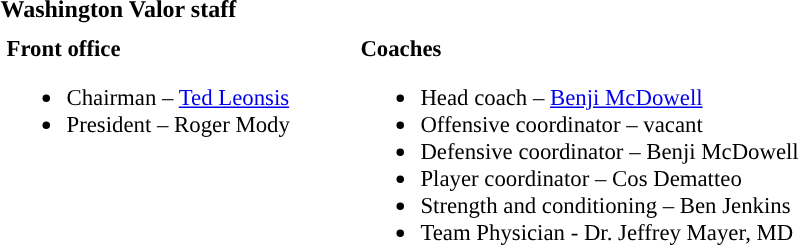<table class="toccolours" style="text-align: left;">
<tr>
<th colspan=7>Washington Valor staff</th>
</tr>
<tr>
<td colspan=7 align="right"></td>
</tr>
<tr>
<td valign="top"></td>
<td style="font-size: 95%;" valign="top"><strong>Front office</strong><br><ul><li>Chairman – 	<a href='#'>Ted Leonsis</a></li><li>President – Roger Mody</li></ul></td>
<td width="35"> </td>
<td valign="top"></td>
<td style="font-size: 95%;" valign="top"><strong>Coaches</strong><br><ul><li>Head coach – <a href='#'>Benji McDowell</a></li><li>Offensive coordinator – vacant</li><li>Defensive coordinator – Benji McDowell</li><li>Player coordinator – Cos Dematteo</li><li>Strength and conditioning – Ben Jenkins</li><li>Team Physician - Dr. Jeffrey Mayer, MD</li></ul></td>
</tr>
</table>
